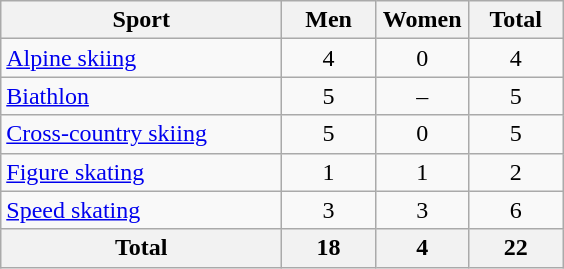<table class="wikitable sortable" style="text-align:center;">
<tr>
<th width=180>Sport</th>
<th width=55>Men</th>
<th width=55>Women</th>
<th width=55>Total</th>
</tr>
<tr>
<td align=left><a href='#'>Alpine skiing</a></td>
<td>4</td>
<td>0</td>
<td>4</td>
</tr>
<tr>
<td align=left><a href='#'>Biathlon</a></td>
<td>5</td>
<td>–</td>
<td>5</td>
</tr>
<tr>
<td align=left><a href='#'>Cross-country skiing</a></td>
<td>5</td>
<td>0</td>
<td>5</td>
</tr>
<tr>
<td align=left><a href='#'>Figure skating</a></td>
<td>1</td>
<td>1</td>
<td>2</td>
</tr>
<tr>
<td align=left><a href='#'>Speed skating</a></td>
<td>3</td>
<td>3</td>
<td>6</td>
</tr>
<tr>
<th>Total</th>
<th>18</th>
<th>4</th>
<th>22</th>
</tr>
</table>
